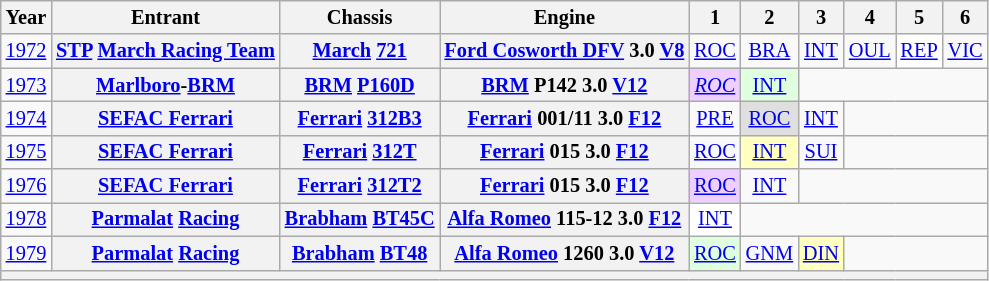<table class="wikitable" style="text-align:center; font-size:85%">
<tr>
<th>Year</th>
<th>Entrant</th>
<th>Chassis</th>
<th>Engine</th>
<th>1</th>
<th>2</th>
<th>3</th>
<th>4</th>
<th>5</th>
<th>6</th>
</tr>
<tr>
<td><a href='#'>1972</a></td>
<th nowrap><a href='#'>STP</a> <a href='#'>March Racing Team</a></th>
<th nowrap><a href='#'>March</a> <a href='#'>721</a></th>
<th nowrap><a href='#'>Ford Cosworth DFV</a> 3.0 <a href='#'>V8</a></th>
<td><a href='#'>ROC</a></td>
<td><a href='#'>BRA</a></td>
<td><a href='#'>INT</a></td>
<td><a href='#'>OUL</a></td>
<td style="background:#fff;"><a href='#'>REP</a><br></td>
<td><a href='#'>VIC</a></td>
</tr>
<tr>
<td><a href='#'>1973</a></td>
<th nowrap><a href='#'>Marlboro</a>-<a href='#'>BRM</a></th>
<th nowrap><a href='#'>BRM</a> <a href='#'>P160D</a></th>
<th nowrap><a href='#'>BRM</a> P142 3.0 <a href='#'>V12</a></th>
<td style="background:#EFCFFF;"><em><a href='#'>ROC</a></em><br></td>
<td style="background:#DFFFDF;"><a href='#'>INT</a><br></td>
<td colspan=4></td>
</tr>
<tr>
<td><a href='#'>1974</a></td>
<th nowrap><a href='#'>SEFAC Ferrari</a></th>
<th nowrap><a href='#'>Ferrari</a> <a href='#'>312B3</a></th>
<th nowrap><a href='#'>Ferrari</a> 001/11 3.0 <a href='#'>F12</a></th>
<td><a href='#'>PRE</a></td>
<td style="background:#DFDFDF;"><a href='#'>ROC</a><br></td>
<td><a href='#'>INT</a></td>
<td colspan=3></td>
</tr>
<tr>
<td><a href='#'>1975</a></td>
<th nowrap><a href='#'>SEFAC Ferrari</a></th>
<th nowrap><a href='#'>Ferrari</a> <a href='#'>312T</a></th>
<th nowrap><a href='#'>Ferrari</a> 015 3.0 <a href='#'>F12</a></th>
<td><a href='#'>ROC</a></td>
<td style="background:#FFFFBF;"><a href='#'>INT</a><br></td>
<td><a href='#'>SUI</a></td>
<td colspan=3></td>
</tr>
<tr>
<td><a href='#'>1976</a></td>
<th nowrap><a href='#'>SEFAC Ferrari</a></th>
<th nowrap><a href='#'>Ferrari</a> <a href='#'>312T2</a></th>
<th nowrap><a href='#'>Ferrari</a> 015 3.0 <a href='#'>F12</a></th>
<td style="background:#EFCFFF;"><a href='#'>ROC</a><br></td>
<td><a href='#'>INT</a></td>
<td colspan=4></td>
</tr>
<tr>
<td><a href='#'>1978</a></td>
<th nowrap><a href='#'>Parmalat</a> <a href='#'>Racing</a></th>
<th nowrap><a href='#'>Brabham</a> <a href='#'>BT45C</a></th>
<th nowrap><a href='#'>Alfa Romeo</a> 115-12 3.0 <a href='#'>F12</a></th>
<td style="background:#fff;"><a href='#'>INT</a><br></td>
<td colspan=5></td>
</tr>
<tr>
<td><a href='#'>1979</a></td>
<th nowrap><a href='#'>Parmalat</a> <a href='#'>Racing</a></th>
<th nowrap><a href='#'>Brabham</a> <a href='#'>BT48</a></th>
<th nowrap><a href='#'>Alfa Romeo</a> 1260 3.0 <a href='#'>V12</a></th>
<td style="background:#DFFFDF;"><a href='#'>ROC</a><br></td>
<td><a href='#'>GNM</a></td>
<td style="background:#FFFFBF;"><a href='#'>DIN</a><br></td>
<td colspan=3></td>
</tr>
<tr>
<th colspan="10"></th>
</tr>
</table>
